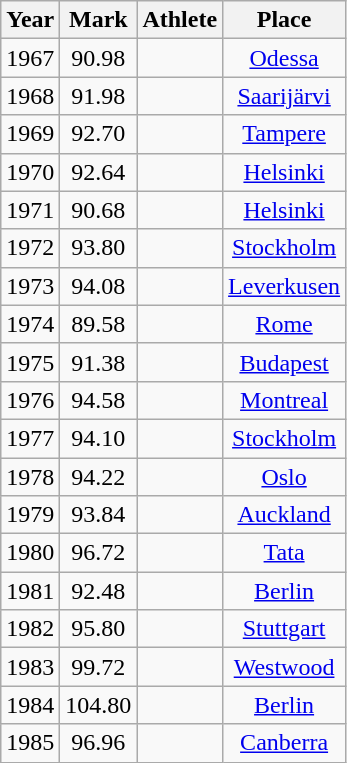<table class="wikitable sortable" style="text-align:center;">
<tr>
<th>Year</th>
<th>Mark</th>
<th>Athlete</th>
<th>Place</th>
</tr>
<tr>
<td>1967</td>
<td>90.98</td>
<td align=left></td>
<td><a href='#'>Odessa</a></td>
</tr>
<tr>
<td>1968</td>
<td>91.98</td>
<td align=left></td>
<td><a href='#'>Saarijärvi</a></td>
</tr>
<tr>
<td>1969</td>
<td>92.70</td>
<td align=left></td>
<td><a href='#'>Tampere</a></td>
</tr>
<tr>
<td>1970</td>
<td>92.64</td>
<td align=left></td>
<td><a href='#'>Helsinki</a></td>
</tr>
<tr>
<td>1971</td>
<td>90.68</td>
<td align=left></td>
<td><a href='#'>Helsinki</a></td>
</tr>
<tr>
<td>1972</td>
<td>93.80</td>
<td align=left></td>
<td><a href='#'>Stockholm</a></td>
</tr>
<tr>
<td>1973</td>
<td>94.08</td>
<td align=left></td>
<td><a href='#'>Leverkusen</a></td>
</tr>
<tr>
<td>1974</td>
<td>89.58</td>
<td align=left></td>
<td><a href='#'>Rome</a></td>
</tr>
<tr>
<td>1975</td>
<td>91.38</td>
<td align=left></td>
<td><a href='#'>Budapest</a></td>
</tr>
<tr>
<td>1976</td>
<td>94.58</td>
<td align=left></td>
<td><a href='#'>Montreal</a></td>
</tr>
<tr>
<td>1977</td>
<td>94.10</td>
<td align=left></td>
<td><a href='#'>Stockholm</a></td>
</tr>
<tr>
<td>1978</td>
<td>94.22</td>
<td align=left></td>
<td><a href='#'>Oslo</a></td>
</tr>
<tr>
<td>1979</td>
<td>93.84</td>
<td align=left></td>
<td><a href='#'>Auckland</a></td>
</tr>
<tr>
<td>1980</td>
<td>96.72</td>
<td align=left></td>
<td><a href='#'>Tata</a></td>
</tr>
<tr>
<td>1981</td>
<td>92.48</td>
<td align=left></td>
<td><a href='#'>Berlin</a></td>
</tr>
<tr>
<td>1982</td>
<td>95.80</td>
<td align=left></td>
<td><a href='#'>Stuttgart</a></td>
</tr>
<tr>
<td>1983</td>
<td>99.72</td>
<td align=left></td>
<td><a href='#'>Westwood</a></td>
</tr>
<tr>
<td>1984</td>
<td>104.80</td>
<td align=left></td>
<td><a href='#'>Berlin</a></td>
</tr>
<tr>
<td>1985</td>
<td>96.96</td>
<td align=left></td>
<td><a href='#'>Canberra</a></td>
</tr>
</table>
